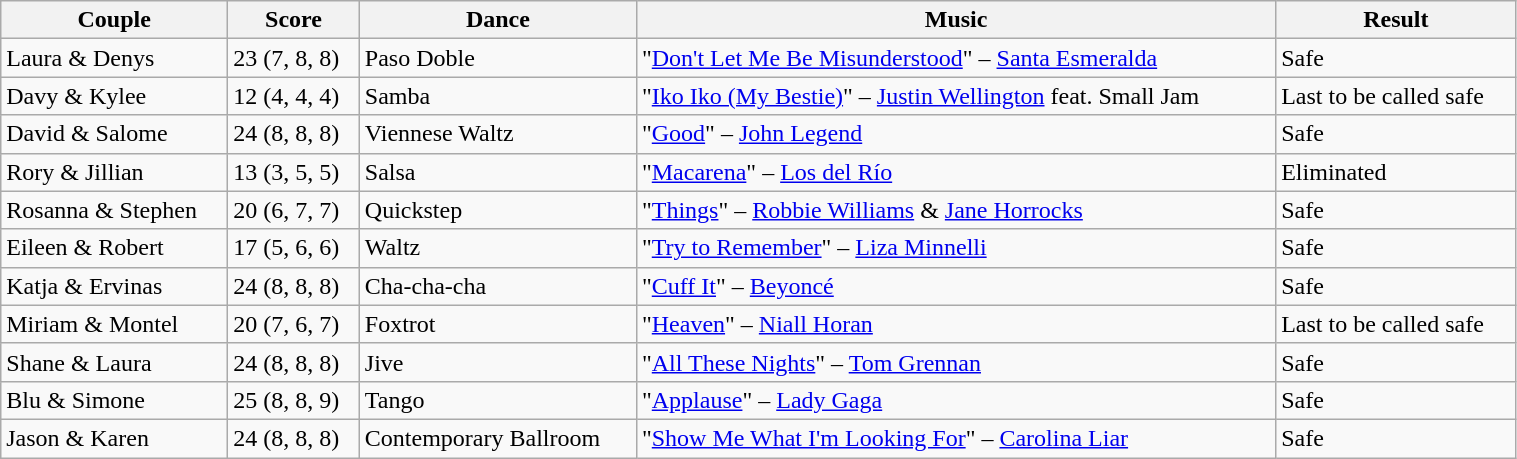<table class="wikitable" style="width:80%;">
<tr>
<th>Couple</th>
<th>Score</th>
<th>Dance</th>
<th>Music</th>
<th>Result</th>
</tr>
<tr>
<td>Laura & Denys</td>
<td>23 (7, 8, 8)</td>
<td>Paso Doble</td>
<td>"<a href='#'>Don't Let Me Be Misunderstood</a>" – <a href='#'>Santa Esmeralda</a></td>
<td>Safe</td>
</tr>
<tr>
<td>Davy & Kylee</td>
<td>12 (4, 4, 4)</td>
<td>Samba</td>
<td>"<a href='#'>Iko Iko (My Bestie)</a>" – <a href='#'>Justin Wellington</a> feat. Small Jam</td>
<td>Last to be called safe</td>
</tr>
<tr>
<td>David & Salome</td>
<td>24 (8, 8, 8)</td>
<td>Viennese Waltz</td>
<td>"<a href='#'>Good</a>" – <a href='#'>John Legend</a></td>
<td>Safe</td>
</tr>
<tr>
<td>Rory & Jillian</td>
<td>13 (3, 5, 5)</td>
<td>Salsa</td>
<td>"<a href='#'>Macarena</a>" – <a href='#'>Los del Río</a></td>
<td>Eliminated</td>
</tr>
<tr>
<td>Rosanna & Stephen</td>
<td>20 (6, 7, 7)</td>
<td>Quickstep</td>
<td>"<a href='#'>Things</a>" – <a href='#'>Robbie Williams</a> & <a href='#'>Jane Horrocks</a></td>
<td>Safe</td>
</tr>
<tr>
<td>Eileen & Robert</td>
<td>17 (5, 6, 6)</td>
<td>Waltz</td>
<td>"<a href='#'>Try to Remember</a>" – <a href='#'>Liza Minnelli</a></td>
<td>Safe</td>
</tr>
<tr>
<td>Katja & Ervinas</td>
<td>24 (8, 8, 8)</td>
<td>Cha-cha-cha</td>
<td>"<a href='#'>Cuff It</a>" – <a href='#'>Beyoncé</a></td>
<td>Safe</td>
</tr>
<tr>
<td>Miriam & Montel</td>
<td>20 (7, 6, 7)</td>
<td>Foxtrot</td>
<td>"<a href='#'>Heaven</a>" – <a href='#'>Niall Horan</a></td>
<td>Last to be called safe</td>
</tr>
<tr>
<td>Shane & Laura</td>
<td>24 (8, 8, 8)</td>
<td>Jive</td>
<td>"<a href='#'>All These Nights</a>" – <a href='#'>Tom Grennan</a></td>
<td>Safe</td>
</tr>
<tr>
<td>Blu & Simone</td>
<td>25 (8, 8, 9)</td>
<td>Tango</td>
<td>"<a href='#'>Applause</a>" – <a href='#'>Lady Gaga</a></td>
<td>Safe</td>
</tr>
<tr>
<td>Jason & Karen</td>
<td>24 (8, 8, 8)</td>
<td>Contemporary Ballroom</td>
<td>"<a href='#'>Show Me What I'm Looking For</a>" – <a href='#'>Carolina Liar</a></td>
<td>Safe</td>
</tr>
</table>
